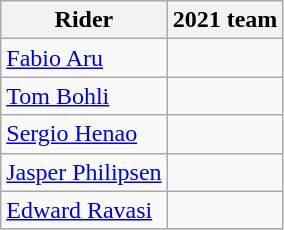<table class="wikitable">
<tr>
<th>Rider</th>
<th>2021 team</th>
</tr>
<tr>
<td><a href='#'>Fabio Aru</a></td>
<td></td>
</tr>
<tr>
<td><a href='#'>Tom Bohli</a></td>
<td></td>
</tr>
<tr>
<td><a href='#'>Sergio Henao</a></td>
<td></td>
</tr>
<tr>
<td><a href='#'>Jasper Philipsen</a></td>
<td></td>
</tr>
<tr>
<td><a href='#'>Edward Ravasi</a></td>
<td></td>
</tr>
</table>
